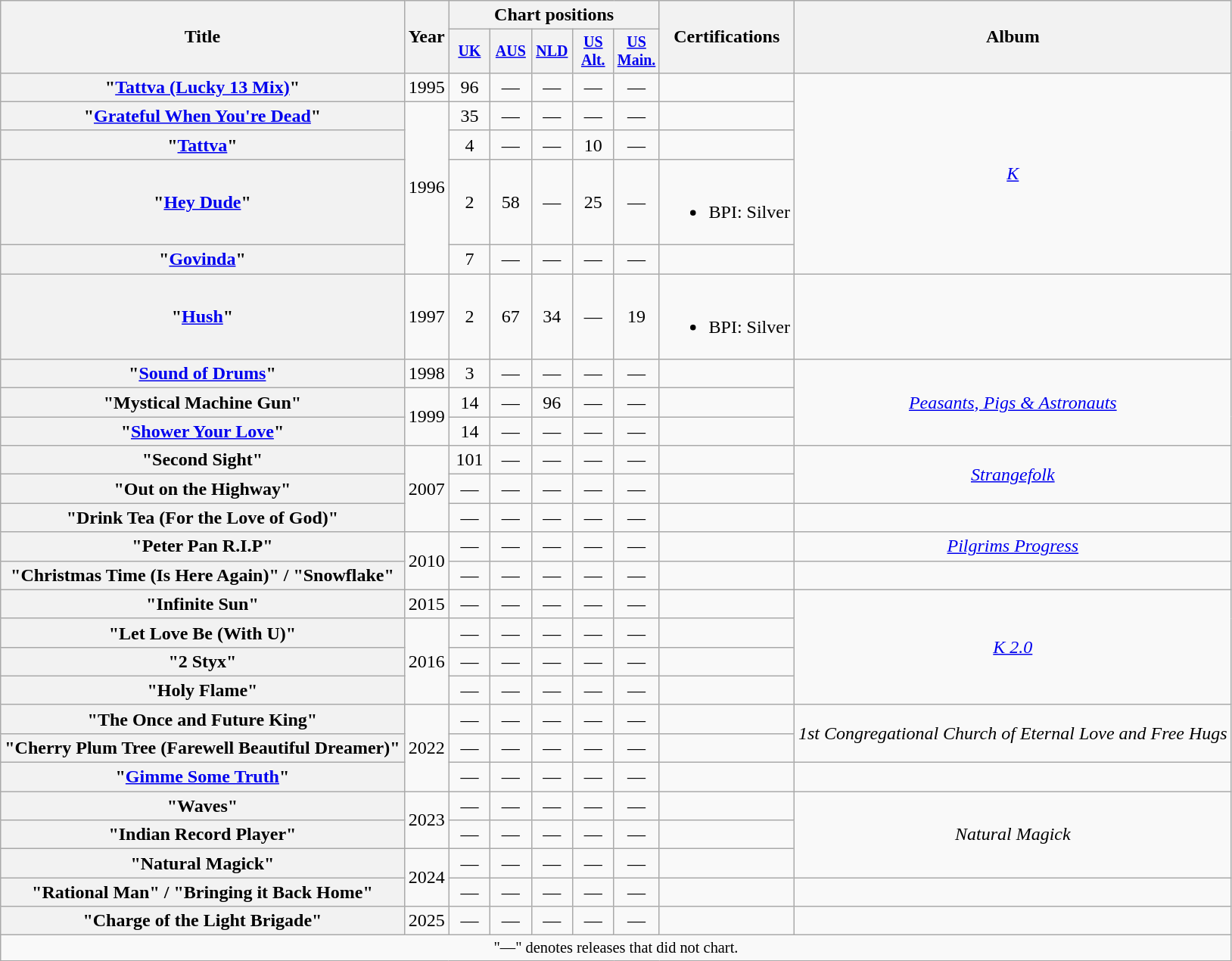<table class="wikitable plainrowheaders" style="text-align:center;">
<tr>
<th rowspan="2">Title</th>
<th rowspan="2">Year</th>
<th colspan="5">Chart positions</th>
<th rowspan="2">Certifications</th>
<th rowspan="2">Album</th>
</tr>
<tr style="font-size:smaller;">
<th width="30"><a href='#'>UK</a><br></th>
<th width="30"><a href='#'>AUS</a><br></th>
<th width="30"><a href='#'>NLD</a><br></th>
<th width="30"><a href='#'>US<br>Alt.</a></th>
<th width="30"><a href='#'>US<br>Main.</a></th>
</tr>
<tr>
<th scope="row">"<a href='#'>Tattva (Lucky 13 Mix)</a>"</th>
<td>1995</td>
<td>96</td>
<td>—</td>
<td>—</td>
<td>—</td>
<td>—</td>
<td></td>
<td rowspan=5><em><a href='#'>K</a></em></td>
</tr>
<tr>
<th scope="row">"<a href='#'>Grateful When You're Dead</a>"</th>
<td rowspan=4>1996</td>
<td>35</td>
<td>—</td>
<td>—</td>
<td>—</td>
<td>—</td>
<td></td>
</tr>
<tr>
<th scope="row">"<a href='#'>Tattva</a>"</th>
<td>4</td>
<td>—</td>
<td>—</td>
<td>10</td>
<td>—</td>
<td></td>
</tr>
<tr>
<th scope="row">"<a href='#'>Hey Dude</a>"</th>
<td>2</td>
<td>58</td>
<td>—</td>
<td>25</td>
<td>—</td>
<td><br><ul><li>BPI: Silver</li></ul></td>
</tr>
<tr>
<th scope="row">"<a href='#'>Govinda</a>"</th>
<td>7</td>
<td>—</td>
<td>—</td>
<td>—</td>
<td>—</td>
<td></td>
</tr>
<tr>
<th scope="row">"<a href='#'>Hush</a>"</th>
<td>1997</td>
<td>2</td>
<td>67</td>
<td>34</td>
<td>—</td>
<td>19</td>
<td><br><ul><li>BPI: Silver</li></ul></td>
<td></td>
</tr>
<tr>
<th scope="row">"<a href='#'>Sound of Drums</a>"</th>
<td>1998</td>
<td>3</td>
<td>—</td>
<td>—</td>
<td>—</td>
<td>—</td>
<td></td>
<td rowspan=3><em><a href='#'>Peasants, Pigs & Astronauts</a></em></td>
</tr>
<tr>
<th scope="row">"Mystical Machine Gun"</th>
<td rowspan=2>1999</td>
<td>14</td>
<td>—</td>
<td>96</td>
<td>—</td>
<td>—</td>
<td></td>
</tr>
<tr>
<th scope="row">"<a href='#'>Shower Your Love</a>"</th>
<td>14</td>
<td>—</td>
<td>—</td>
<td>—</td>
<td>—</td>
<td></td>
</tr>
<tr>
<th scope="row">"Second Sight"</th>
<td rowspan=3>2007</td>
<td>101</td>
<td>—</td>
<td>—</td>
<td>—</td>
<td>—</td>
<td></td>
<td rowspan=2><em><a href='#'>Strangefolk</a></em></td>
</tr>
<tr>
<th scope="row">"Out on the Highway"</th>
<td>—</td>
<td>—</td>
<td>—</td>
<td>—</td>
<td>—</td>
<td></td>
</tr>
<tr>
<th scope="row">"Drink Tea (For the Love of God)"</th>
<td>—</td>
<td>—</td>
<td>—</td>
<td>—</td>
<td>—</td>
<td></td>
<td></td>
</tr>
<tr>
<th scope="row">"Peter Pan R.I.P"</th>
<td rowspan=2>2010</td>
<td>—</td>
<td>—</td>
<td>—</td>
<td>—</td>
<td>—</td>
<td></td>
<td><em><a href='#'>Pilgrims Progress</a></em></td>
</tr>
<tr>
<th scope="row">"Christmas Time (Is Here Again)" / "Snowflake"</th>
<td>—</td>
<td>—</td>
<td>—</td>
<td>—</td>
<td>—</td>
<td></td>
<td></td>
</tr>
<tr>
<th scope="row">"Infinite Sun"</th>
<td>2015</td>
<td>—</td>
<td>—</td>
<td>—</td>
<td>—</td>
<td>—</td>
<td></td>
<td rowspan="4"><em><a href='#'>K 2.0</a></em></td>
</tr>
<tr>
<th scope="row">"Let Love Be (With U)"</th>
<td rowspan=3>2016</td>
<td>—</td>
<td>—</td>
<td>—</td>
<td>—</td>
<td>—</td>
<td></td>
</tr>
<tr>
<th scope="row">"2 Styx"</th>
<td>—</td>
<td>—</td>
<td>—</td>
<td>—</td>
<td>—</td>
<td></td>
</tr>
<tr>
<th scope="row">"Holy Flame"</th>
<td>—</td>
<td>—</td>
<td>—</td>
<td>—</td>
<td>—</td>
<td></td>
</tr>
<tr>
<th scope="row">"The Once and Future King"</th>
<td rowspan=3>2022</td>
<td>—</td>
<td>—</td>
<td>—</td>
<td>—</td>
<td>—</td>
<td></td>
<td rowspan=2><em>1st Congregational Church of Eternal Love and Free Hugs</em></td>
</tr>
<tr>
<th scope="row">"Cherry Plum Tree (Farewell Beautiful Dreamer)"</th>
<td>—</td>
<td>—</td>
<td>—</td>
<td>—</td>
<td>—</td>
<td></td>
</tr>
<tr>
<th scope="row">"<a href='#'>Gimme Some Truth</a>"</th>
<td>—</td>
<td>—</td>
<td>—</td>
<td>—</td>
<td>—</td>
<td></td>
<td></td>
</tr>
<tr>
<th scope="row">"Waves"</th>
<td rowspan=2>2023</td>
<td>—</td>
<td>—</td>
<td>—</td>
<td>—</td>
<td>—</td>
<td></td>
<td rowspan=3><em>Natural Magick</em></td>
</tr>
<tr>
<th scope="row">"Indian Record Player"</th>
<td>—</td>
<td>—</td>
<td>—</td>
<td>—</td>
<td>—</td>
<td></td>
</tr>
<tr>
<th scope="row">"Natural Magick"</th>
<td rowspan=2>2024</td>
<td>—</td>
<td>—</td>
<td>—</td>
<td>—</td>
<td>—</td>
<td></td>
</tr>
<tr>
<th scope="row">"Rational Man" / "Bringing it Back Home"</th>
<td>—</td>
<td>—</td>
<td>—</td>
<td>—</td>
<td>—</td>
<td></td>
<td></td>
</tr>
<tr>
<th scope="row">"Charge of the Light Brigade"</th>
<td rowspan=1>2025</td>
<td>—</td>
<td>—</td>
<td>—</td>
<td>—</td>
<td>—</td>
<td></td>
<td></td>
</tr>
<tr>
<td colspan="9" style="font-size:85%">"—" denotes releases that did not chart.</td>
</tr>
</table>
